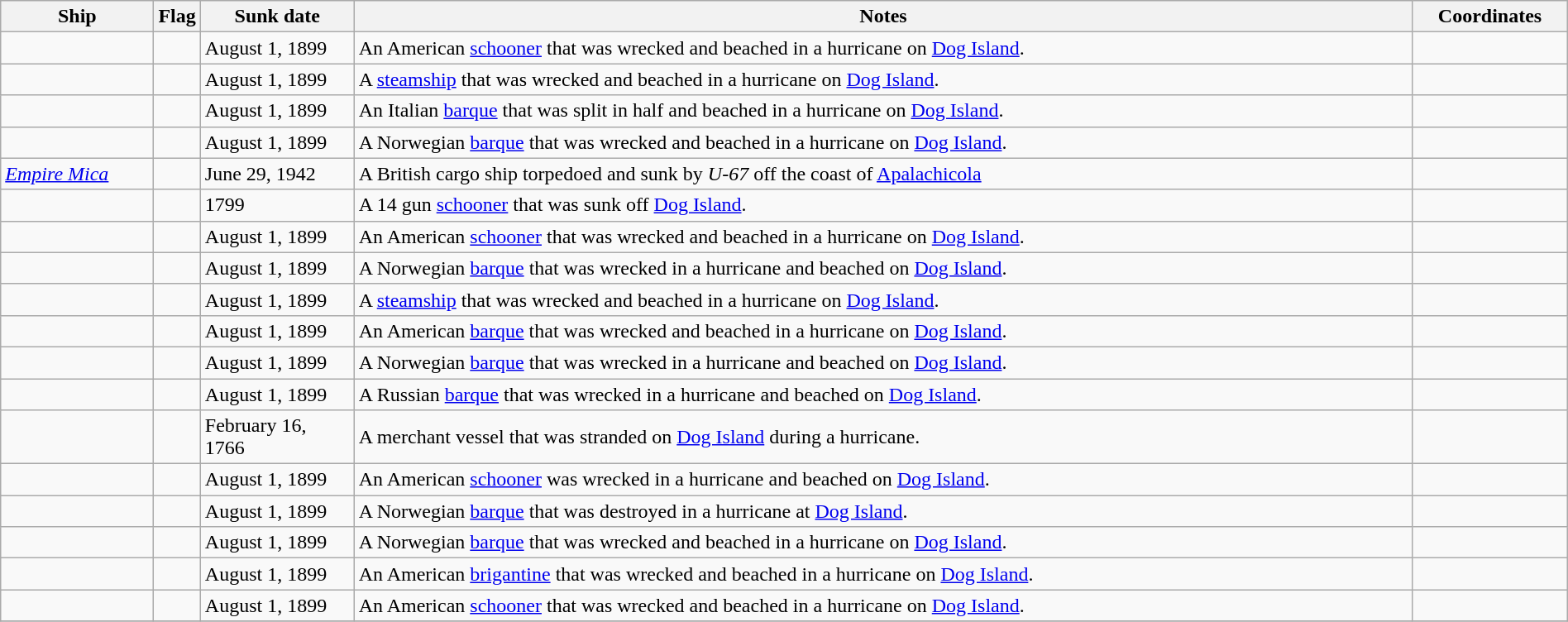<table class=wikitable | style = "width:100%">
<tr>
<th style="width:10%">Ship</th>
<th>Flag</th>
<th style="width:10%">Sunk date</th>
<th style="width:70%">Notes</th>
<th style="width:10%">Coordinates</th>
</tr>
<tr>
<td></td>
<td></td>
<td>August 1, 1899</td>
<td>An American <a href='#'>schooner</a> that was wrecked and beached in a hurricane on <a href='#'>Dog Island</a>.</td>
<td></td>
</tr>
<tr>
<td></td>
<td></td>
<td>August 1, 1899</td>
<td>A <a href='#'>steamship</a> that was wrecked and beached in a hurricane on <a href='#'>Dog Island</a>.</td>
<td></td>
</tr>
<tr>
<td></td>
<td></td>
<td>August 1, 1899</td>
<td>An Italian <a href='#'>barque</a> that was split in half and beached in a hurricane on <a href='#'>Dog Island</a>.</td>
<td></td>
</tr>
<tr>
<td></td>
<td></td>
<td>August 1, 1899</td>
<td>A Norwegian <a href='#'>barque</a> that was wrecked and beached in a hurricane on <a href='#'>Dog Island</a>.</td>
<td></td>
</tr>
<tr>
<td><em><a href='#'>Empire Mica</a></em></td>
<td></td>
<td>June 29, 1942</td>
<td>A British cargo ship torpedoed and sunk by <em>U-67</em> off the coast of <a href='#'>Apalachicola</a></td>
<td></td>
</tr>
<tr>
<td></td>
<td></td>
<td>1799</td>
<td>A 14 gun <a href='#'>schooner</a> that was sunk off <a href='#'>Dog Island</a>.</td>
<td></td>
</tr>
<tr>
<td></td>
<td></td>
<td>August 1, 1899</td>
<td>An American <a href='#'>schooner</a> that was wrecked and beached in a hurricane on <a href='#'>Dog Island</a>.</td>
<td></td>
</tr>
<tr>
<td></td>
<td></td>
<td>August 1, 1899</td>
<td>A Norwegian <a href='#'>barque</a> that was wrecked in a hurricane and beached on <a href='#'>Dog Island</a>.</td>
<td></td>
</tr>
<tr>
<td></td>
<td></td>
<td>August 1, 1899</td>
<td>A <a href='#'>steamship</a> that was wrecked and beached in a hurricane on <a href='#'>Dog Island</a>.</td>
<td></td>
</tr>
<tr>
<td></td>
<td></td>
<td>August 1, 1899</td>
<td>An American <a href='#'>barque</a> that was wrecked and beached in a hurricane on <a href='#'>Dog Island</a>.</td>
<td></td>
</tr>
<tr>
<td></td>
<td></td>
<td>August 1, 1899</td>
<td>A Norwegian <a href='#'>barque</a> that was wrecked in a hurricane and beached on <a href='#'>Dog Island</a>.</td>
<td></td>
</tr>
<tr>
<td></td>
<td></td>
<td>August 1, 1899</td>
<td>A Russian <a href='#'>barque</a> that was wrecked in a hurricane and beached on <a href='#'>Dog Island</a>.</td>
<td></td>
</tr>
<tr>
<td></td>
<td></td>
<td>February 16, 1766</td>
<td>A merchant vessel that was stranded on <a href='#'>Dog Island</a> during a hurricane.</td>
<td></td>
</tr>
<tr>
<td></td>
<td></td>
<td>August 1, 1899</td>
<td>An American <a href='#'>schooner</a> was wrecked in a hurricane and beached on <a href='#'>Dog Island</a>.</td>
<td></td>
</tr>
<tr>
<td></td>
<td></td>
<td>August 1, 1899</td>
<td>A Norwegian <a href='#'>barque</a> that was destroyed in a hurricane at <a href='#'>Dog Island</a>.</td>
<td></td>
</tr>
<tr>
<td></td>
<td></td>
<td>August 1, 1899</td>
<td>A Norwegian <a href='#'>barque</a> that was wrecked and beached in a hurricane on <a href='#'>Dog Island</a>.</td>
<td></td>
</tr>
<tr>
<td></td>
<td></td>
<td>August 1, 1899</td>
<td>An American <a href='#'>brigantine</a> that was wrecked and beached in a hurricane on <a href='#'>Dog Island</a>.</td>
<td></td>
</tr>
<tr>
<td></td>
<td></td>
<td>August 1, 1899</td>
<td>An American <a href='#'>schooner</a> that was wrecked and beached in a hurricane on <a href='#'>Dog Island</a>.</td>
<td></td>
</tr>
<tr>
</tr>
</table>
